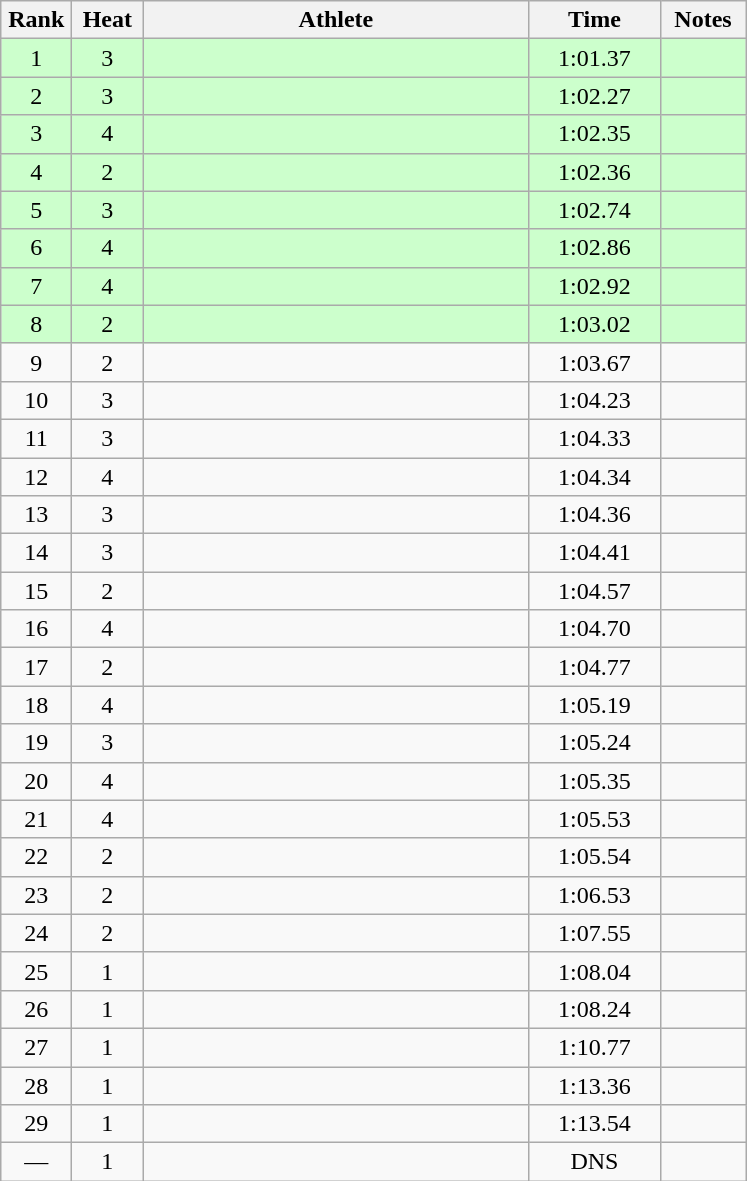<table class="wikitable" style="text-align:center">
<tr>
<th width=40>Rank</th>
<th width=40>Heat</th>
<th width=250>Athlete</th>
<th width=80>Time</th>
<th width=50>Notes</th>
</tr>
<tr bgcolor=ccffcc>
<td>1</td>
<td>3</td>
<td align=left></td>
<td>1:01.37</td>
<td></td>
</tr>
<tr bgcolor=ccffcc>
<td>2</td>
<td>3</td>
<td align=left></td>
<td>1:02.27</td>
<td></td>
</tr>
<tr bgcolor=ccffcc>
<td>3</td>
<td>4</td>
<td align=left></td>
<td>1:02.35</td>
<td></td>
</tr>
<tr bgcolor=ccffcc>
<td>4</td>
<td>2</td>
<td align=left></td>
<td>1:02.36</td>
<td></td>
</tr>
<tr bgcolor=ccffcc>
<td>5</td>
<td>3</td>
<td align=left></td>
<td>1:02.74</td>
<td></td>
</tr>
<tr bgcolor=ccffcc>
<td>6</td>
<td>4</td>
<td align=left></td>
<td>1:02.86</td>
<td></td>
</tr>
<tr bgcolor=ccffcc>
<td>7</td>
<td>4</td>
<td align=left></td>
<td>1:02.92</td>
<td></td>
</tr>
<tr bgcolor=ccffcc>
<td>8</td>
<td>2</td>
<td align=left></td>
<td>1:03.02</td>
<td></td>
</tr>
<tr>
<td>9</td>
<td>2</td>
<td align=left></td>
<td>1:03.67</td>
<td></td>
</tr>
<tr>
<td>10</td>
<td>3</td>
<td align=left></td>
<td>1:04.23</td>
<td></td>
</tr>
<tr>
<td>11</td>
<td>3</td>
<td align=left></td>
<td>1:04.33</td>
<td></td>
</tr>
<tr>
<td>12</td>
<td>4</td>
<td align=left></td>
<td>1:04.34</td>
<td></td>
</tr>
<tr>
<td>13</td>
<td>3</td>
<td align=left></td>
<td>1:04.36</td>
<td></td>
</tr>
<tr>
<td>14</td>
<td>3</td>
<td align=left></td>
<td>1:04.41</td>
<td></td>
</tr>
<tr>
<td>15</td>
<td>2</td>
<td align=left></td>
<td>1:04.57</td>
<td></td>
</tr>
<tr>
<td>16</td>
<td>4</td>
<td align=left></td>
<td>1:04.70</td>
<td></td>
</tr>
<tr>
<td>17</td>
<td>2</td>
<td align=left></td>
<td>1:04.77</td>
<td></td>
</tr>
<tr>
<td>18</td>
<td>4</td>
<td align=left></td>
<td>1:05.19</td>
<td></td>
</tr>
<tr>
<td>19</td>
<td>3</td>
<td align=left></td>
<td>1:05.24</td>
<td></td>
</tr>
<tr>
<td>20</td>
<td>4</td>
<td align=left></td>
<td>1:05.35</td>
<td></td>
</tr>
<tr>
<td>21</td>
<td>4</td>
<td align=left></td>
<td>1:05.53</td>
<td></td>
</tr>
<tr>
<td>22</td>
<td>2</td>
<td align=left></td>
<td>1:05.54</td>
<td></td>
</tr>
<tr>
<td>23</td>
<td>2</td>
<td align=left></td>
<td>1:06.53</td>
<td></td>
</tr>
<tr>
<td>24</td>
<td>2</td>
<td align=left></td>
<td>1:07.55</td>
<td></td>
</tr>
<tr>
<td>25</td>
<td>1</td>
<td align=left></td>
<td>1:08.04</td>
<td></td>
</tr>
<tr>
<td>26</td>
<td>1</td>
<td align=left></td>
<td>1:08.24</td>
<td></td>
</tr>
<tr>
<td>27</td>
<td>1</td>
<td align=left></td>
<td>1:10.77</td>
<td></td>
</tr>
<tr>
<td>28</td>
<td>1</td>
<td align=left></td>
<td>1:13.36</td>
<td></td>
</tr>
<tr>
<td>29</td>
<td>1</td>
<td align=left></td>
<td>1:13.54</td>
<td></td>
</tr>
<tr>
<td>—</td>
<td>1</td>
<td align=left></td>
<td>DNS</td>
<td></td>
</tr>
</table>
